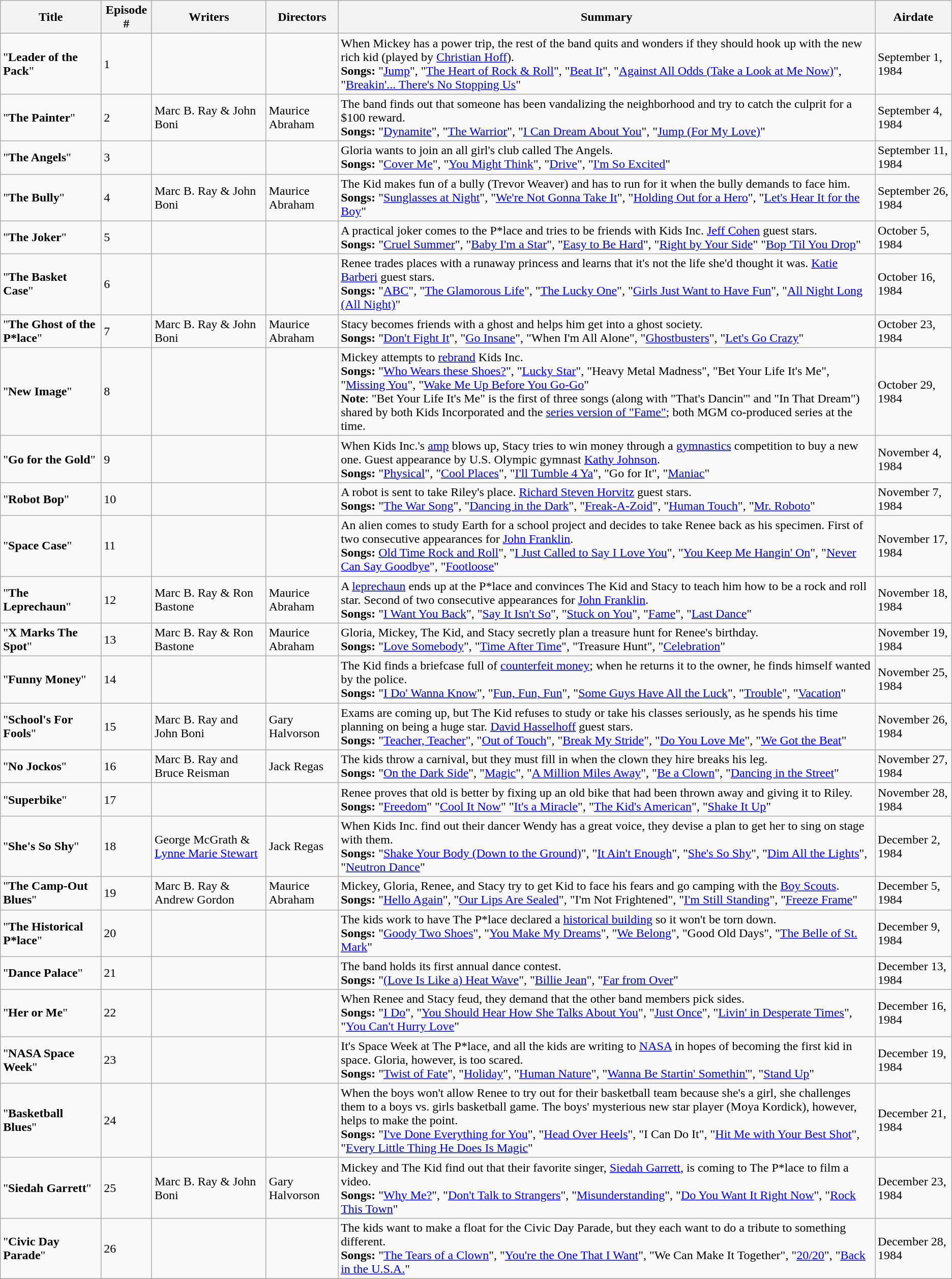<table class="wikitable">
<tr>
<th>Title</th>
<th>Episode #</th>
<th>Writers</th>
<th>Directors</th>
<th>Summary</th>
<th>Airdate</th>
</tr>
<tr>
<td>"<strong>Leader of the Pack</strong>"</td>
<td>1</td>
<td></td>
<td></td>
<td>When Mickey has a power trip, the rest of the band quits and wonders if they should hook up with the new rich kid (played by <a href='#'>Christian Hoff</a>).<br><strong>Songs:</strong> "<a href='#'>Jump</a>", "<a href='#'>The Heart of Rock & Roll</a>", "<a href='#'>Beat It</a>", "<a href='#'>Against All Odds (Take a Look at Me Now)</a>", "<a href='#'>Breakin'... There's No Stopping Us</a>"</td>
<td>September 1, 1984</td>
</tr>
<tr>
<td>"<strong>The Painter</strong>"</td>
<td>2</td>
<td>Marc B. Ray & John Boni</td>
<td>Maurice Abraham</td>
<td>The band finds out that someone has been vandalizing the neighborhood and try to catch the culprit for a $100 reward.<br><strong>Songs:</strong> "<a href='#'>Dynamite</a>", "<a href='#'>The Warrior</a>", "<a href='#'>I Can Dream About You</a>", "<a href='#'>Jump (For My Love)</a>"</td>
<td>September 4, 1984</td>
</tr>
<tr>
<td>"<strong>The Angels</strong>"</td>
<td>3</td>
<td></td>
<td></td>
<td>Gloria wants to join an all girl's club called The Angels.<br><strong>Songs:</strong> "<a href='#'>Cover Me</a>", "<a href='#'>You Might Think</a>", "<a href='#'>Drive</a>", "<a href='#'>I'm So Excited</a>"</td>
<td>September 11, 1984</td>
</tr>
<tr>
<td>"<strong>The Bully</strong>"</td>
<td>4</td>
<td>Marc B. Ray & John Boni</td>
<td>Maurice Abraham</td>
<td>The Kid makes fun of a bully (Trevor Weaver) and has to run for it when the bully demands to face him.<br><strong>Songs:</strong> "<a href='#'>Sunglasses at Night</a>", "<a href='#'>We're Not Gonna Take It</a>", "<a href='#'>Holding Out for a Hero</a>", "<a href='#'>Let's Hear It for the Boy</a>"</td>
<td>September 26, 1984</td>
</tr>
<tr>
<td>"<strong>The Joker</strong>"</td>
<td>5</td>
<td></td>
<td></td>
<td>A practical joker comes to the P*lace and tries to be friends with Kids Inc. <a href='#'>Jeff Cohen</a> guest stars.<br><strong>Songs:</strong> "<a href='#'>Cruel Summer</a>", "<a href='#'>Baby I'm a Star</a>", "<a href='#'>Easy to Be Hard</a>", "<a href='#'>Right by Your Side</a>" "<a href='#'>Bop 'Til You Drop</a>"</td>
<td>October 5, 1984</td>
</tr>
<tr>
<td>"<strong>The Basket Case</strong>"</td>
<td>6</td>
<td></td>
<td></td>
<td>Renee trades places with a runaway princess and learns that it's not the life she'd thought it was. <a href='#'>Katie Barberi</a> guest stars.<br><strong>Songs:</strong> "<a href='#'>ABC</a>", "<a href='#'>The Glamorous Life</a>", "<a href='#'>The Lucky One</a>", "<a href='#'>Girls Just Want to Have Fun</a>", "<a href='#'>All Night Long (All Night)</a>"</td>
<td>October 16, 1984</td>
</tr>
<tr>
<td>"<strong>The Ghost of the P*lace</strong>"</td>
<td>7</td>
<td>Marc B. Ray & John Boni</td>
<td>Maurice Abraham</td>
<td>Stacy becomes friends with a ghost and helps him get into a ghost society.<br><strong>Songs:</strong> "<a href='#'>Don't Fight It</a>", "<a href='#'>Go Insane</a>", "When I'm All Alone", "<a href='#'>Ghostbusters</a>", "<a href='#'>Let's Go Crazy</a>"</td>
<td>October 23, 1984</td>
</tr>
<tr>
<td>"<strong>New Image</strong>"</td>
<td>8</td>
<td></td>
<td></td>
<td>Mickey attempts to <a href='#'>rebrand</a> Kids Inc.<br><strong>Songs:</strong> "<a href='#'>Who Wears these Shoes?</a>", "<a href='#'>Lucky Star</a>", "Heavy Metal Madness", "Bet Your Life It's Me", "<a href='#'>Missing You</a>", "<a href='#'>Wake Me Up Before You Go-Go</a>"<br><strong>Note</strong>: "Bet Your Life It's Me" is the first of three songs (along with "That's Dancin'" and "In That Dream") shared by both Kids Incorporated and the <a href='#'>series version of "Fame"</a>; both MGM co-produced series at the time.</td>
<td>October 29, 1984</td>
</tr>
<tr>
<td>"<strong>Go for the Gold</strong>"</td>
<td>9</td>
<td></td>
<td></td>
<td>When Kids Inc.'s <a href='#'>amp</a> blows up, Stacy tries to win money through a <a href='#'>gymnastics</a> competition to buy a new one. Guest appearance by U.S. Olympic gymnast <a href='#'>Kathy Johnson</a>.<br><strong>Songs:</strong> "<a href='#'>Physical</a>", "<a href='#'>Cool Places</a>", "<a href='#'>I'll Tumble 4 Ya</a>", "Go for It", "<a href='#'>Maniac</a>"</td>
<td>November 4, 1984</td>
</tr>
<tr>
<td>"<strong>Robot Bop</strong>"</td>
<td>10</td>
<td></td>
<td></td>
<td>A robot is sent to take Riley's place. <a href='#'>Richard Steven Horvitz</a> guest stars.<br><strong>Songs:</strong> "<a href='#'>The War Song</a>", "<a href='#'>Dancing in the Dark</a>", "<a href='#'>Freak-A-Zoid</a>", "<a href='#'>Human Touch</a>", "<a href='#'>Mr. Roboto</a>"</td>
<td>November 7, 1984</td>
</tr>
<tr>
<td>"<strong>Space Case</strong>"</td>
<td>11</td>
<td></td>
<td></td>
<td>An alien comes to study Earth for a school project and decides to take Renee back as his specimen. First of two consecutive appearances for <a href='#'>John Franklin</a>.<br><strong>Songs:</strong> <a href='#'>Old Time Rock and Roll</a>", "<a href='#'>I Just Called to Say I Love You</a>", "<a href='#'>You Keep Me Hangin' On</a>", "<a href='#'>Never Can Say Goodbye</a>", "<a href='#'>Footloose</a>"</td>
<td>November 17, 1984</td>
</tr>
<tr>
<td>"<strong>The Leprechaun</strong>"</td>
<td>12</td>
<td>Marc B. Ray & Ron Bastone</td>
<td>Maurice Abraham</td>
<td>A <a href='#'>leprechaun</a> ends up at the P*lace and convinces The Kid and Stacy to teach him how to be a rock and roll star. Second of two consecutive appearances for <a href='#'>John Franklin</a>.<br><strong>Songs:</strong> "<a href='#'>I Want You Back</a>", "<a href='#'>Say It Isn't So</a>", "<a href='#'>Stuck on You</a>", "<a href='#'>Fame</a>", "<a href='#'>Last Dance</a>"</td>
<td>November 18, 1984</td>
</tr>
<tr>
<td>"<strong>X Marks The Spot</strong>"</td>
<td>13</td>
<td>Marc B. Ray & Ron Bastone</td>
<td>Maurice Abraham</td>
<td>Gloria, Mickey, The Kid, and Stacy secretly plan a treasure hunt for Renee's birthday.<br><strong>Songs:</strong> "<a href='#'>Love Somebody</a>", "<a href='#'>Time After Time</a>", "Treasure Hunt", "<a href='#'>Celebration</a>"</td>
<td>November 19, 1984</td>
</tr>
<tr>
<td>"<strong>Funny Money</strong>"</td>
<td>14</td>
<td></td>
<td></td>
<td>The Kid finds a briefcase full of <a href='#'>counterfeit money</a>; when he  returns it to the owner, he finds himself wanted by the police.<br><strong>Songs:</strong> "<a href='#'>I Do' Wanna Know</a>", "<a href='#'>Fun, Fun, Fun</a>", "<a href='#'>Some Guys Have All the Luck</a>", "<a href='#'>Trouble</a>",  "<a href='#'>Vacation</a>"</td>
<td>November 25, 1984</td>
</tr>
<tr>
<td>"<strong>School's For Fools</strong>"</td>
<td>15</td>
<td>Marc B. Ray and John Boni</td>
<td>Gary Halvorson</td>
<td>Exams are coming up, but The Kid refuses to study or take his classes seriously, as he spends his time planning on being a huge star. <a href='#'>David Hasselhoff</a> guest stars.<br><strong>Songs:</strong> "<a href='#'>Teacher, Teacher</a>", "<a href='#'>Out of Touch</a>", "<a href='#'>Break My Stride</a>", "<a href='#'>Do You Love Me</a>", "<a href='#'>We Got the Beat</a>"</td>
<td>November 26, 1984</td>
</tr>
<tr>
<td>"<strong>No Jockos</strong>"</td>
<td>16</td>
<td>Marc B. Ray and Bruce Reisman</td>
<td>Jack Regas</td>
<td>The kids throw a carnival, but they must fill in when the clown they hire breaks his leg.<br><strong>Songs:</strong> "<a href='#'>On the Dark Side</a>", "<a href='#'>Magic</a>", "<a href='#'>A Million Miles Away</a>", "<a href='#'>Be a Clown</a>", "<a href='#'>Dancing in the Street</a>"</td>
<td>November 27, 1984</td>
</tr>
<tr>
<td>"<strong>Superbike</strong>"</td>
<td>17</td>
<td></td>
<td></td>
<td>Renee proves that old is better by fixing up an old bike that had been thrown away and giving it to Riley.<br><strong>Songs:</strong> "<a href='#'>Freedom</a>"  "<a href='#'>Cool It Now</a>" "<a href='#'>It's a Miracle</a>", "<a href='#'>The Kid's American</a>", "<a href='#'>Shake It Up</a>"</td>
<td>November 28, 1984</td>
</tr>
<tr>
<td>"<strong>She's So Shy</strong>"</td>
<td>18</td>
<td>George McGrath & <a href='#'>Lynne Marie Stewart</a></td>
<td>Jack Regas</td>
<td>When Kids Inc. find out their dancer Wendy has a great voice, they devise a plan to get her to sing on stage with them.<br><strong>Songs:</strong> "<a href='#'>Shake Your Body (Down to the Ground)</a>", "<a href='#'>It Ain't Enough</a>", "<a href='#'>She's So Shy</a>", "<a href='#'>Dim All the Lights</a>", "<a href='#'>Neutron Dance</a>"</td>
<td>December 2, 1984</td>
</tr>
<tr>
<td>"<strong>The Camp-Out Blues</strong>"</td>
<td>19</td>
<td>Marc B. Ray & Andrew Gordon</td>
<td>Maurice Abraham</td>
<td>Mickey, Gloria, Renee, and Stacy try to get Kid to face his fears and go camping with the <a href='#'>Boy Scouts</a>.<br><strong>Songs:</strong> "<a href='#'>Hello Again</a>", "<a href='#'>Our Lips Are Sealed</a>", "I'm Not Frightened", "<a href='#'>I'm Still Standing</a>", "<a href='#'>Freeze Frame</a>"</td>
<td>December 5, 1984</td>
</tr>
<tr>
<td>"<strong>The Historical P*lace</strong>"</td>
<td>20</td>
<td></td>
<td></td>
<td>The kids work to have The P*lace declared a <a href='#'>historical building</a> so it won't be torn down.<br><strong>Songs:</strong> "<a href='#'>Goody Two Shoes</a>", "<a href='#'>You Make My Dreams</a>", "<a href='#'>We Belong</a>", "Good Old Days", "<a href='#'>The Belle of St. Mark</a>"</td>
<td>December 9, 1984</td>
</tr>
<tr>
<td>"<strong>Dance Palace</strong>"</td>
<td>21</td>
<td></td>
<td></td>
<td>The band holds its first annual dance contest.<br><strong>Songs:</strong> "<a href='#'>(Love Is Like a) Heat Wave</a>", "<a href='#'>Billie Jean</a>", "<a href='#'>Far from Over</a>"</td>
<td>December 13, 1984</td>
</tr>
<tr>
<td>"<strong>Her or Me</strong>"</td>
<td>22</td>
<td></td>
<td></td>
<td>When Renee and Stacy feud, they demand that the other band members pick sides.<br><strong>Songs:</strong> "<a href='#'>I Do</a>", "<a href='#'>You Should Hear How She Talks About You</a>", "<a href='#'>Just Once</a>", "<a href='#'>Livin' in Desperate Times</a>", "<a href='#'>You Can't Hurry Love</a>"</td>
<td>December 16, 1984</td>
</tr>
<tr>
<td>"<strong>NASA Space Week</strong>"</td>
<td>23</td>
<td></td>
<td></td>
<td>It's Space Week at The P*lace, and all the kids are writing to <a href='#'>NASA</a> in hopes of becoming the first kid in space. Gloria, however, is too scared.<br><strong>Songs:</strong> "<a href='#'>Twist of Fate</a>", "<a href='#'>Holiday</a>", "<a href='#'>Human Nature</a>", "<a href='#'>Wanna Be Startin' Somethin'</a>", "<a href='#'>Stand Up</a>"</td>
<td>December 19, 1984</td>
</tr>
<tr>
<td>"<strong>Basketball Blues</strong>"</td>
<td>24</td>
<td></td>
<td></td>
<td>When the boys won't allow Renee to try out for their basketball team because she's a girl, she challenges them to a boys vs. girls basketball game. The boys' mysterious new star player (Moya Kordick), however, helps to make the point.<br><strong>Songs:</strong> "<a href='#'>I've Done Everything for You</a>", "<a href='#'>Head Over Heels</a>", "I Can Do It", "<a href='#'>Hit Me with Your Best Shot</a>", "<a href='#'>Every Little Thing He Does Is Magic</a>"</td>
<td>December 21, 1984</td>
</tr>
<tr>
<td>"<strong>Siedah Garrett</strong>"</td>
<td>25</td>
<td>Marc B. Ray & John Boni</td>
<td>Gary Halvorson</td>
<td>Mickey and The Kid find out that their favorite singer, <a href='#'>Siedah Garrett</a>, is coming to The P*lace to film a video.<br><strong>Songs:</strong> "<a href='#'>Why Me?</a>", "<a href='#'>Don't Talk to Strangers</a>", "<a href='#'>Misunderstanding</a>", "<a href='#'>Do You Want It Right Now</a>", "<a href='#'>Rock This Town</a>"</td>
<td>December 23, 1984</td>
</tr>
<tr>
<td>"<strong>Civic Day Parade</strong>"</td>
<td>26</td>
<td></td>
<td></td>
<td>The kids want to make a float for the Civic Day Parade, but they each want to do a tribute to something different.<br><strong>Songs:</strong> "<a href='#'>The Tears of a Clown</a>", "<a href='#'>You're the One That I Want</a>", "We Can Make It Together", "<a href='#'>20/20</a>", "<a href='#'>Back in the U.S.A.</a>"</td>
<td>December 28, 1984</td>
</tr>
<tr>
</tr>
</table>
